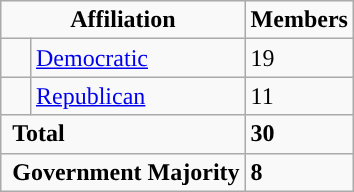<table class="wikitable">
<tr>
<td colspan="2" rowspan="1" align="center" valign="top"><strong>Affiliation</strong></td>
<td style="vertical-align:top;"><strong>Members</strong></td>
</tr>
<tr>
<td style="background-color:"> </td>
<td><a href='#'>Democratic</a></td>
<td>19</td>
</tr>
<tr>
<td style="background-color:"> </td>
<td><a href='#'>Republican</a></td>
<td>11</td>
</tr>
<tr>
<td colspan="2" rowspan="1"> <strong>Total</strong></td>
<td><strong>30</strong></td>
</tr>
<tr>
<td colspan="2" rowspan="1"> <strong>Government Majority</strong></td>
<td><strong>8</strong></td>
</tr>
</table>
